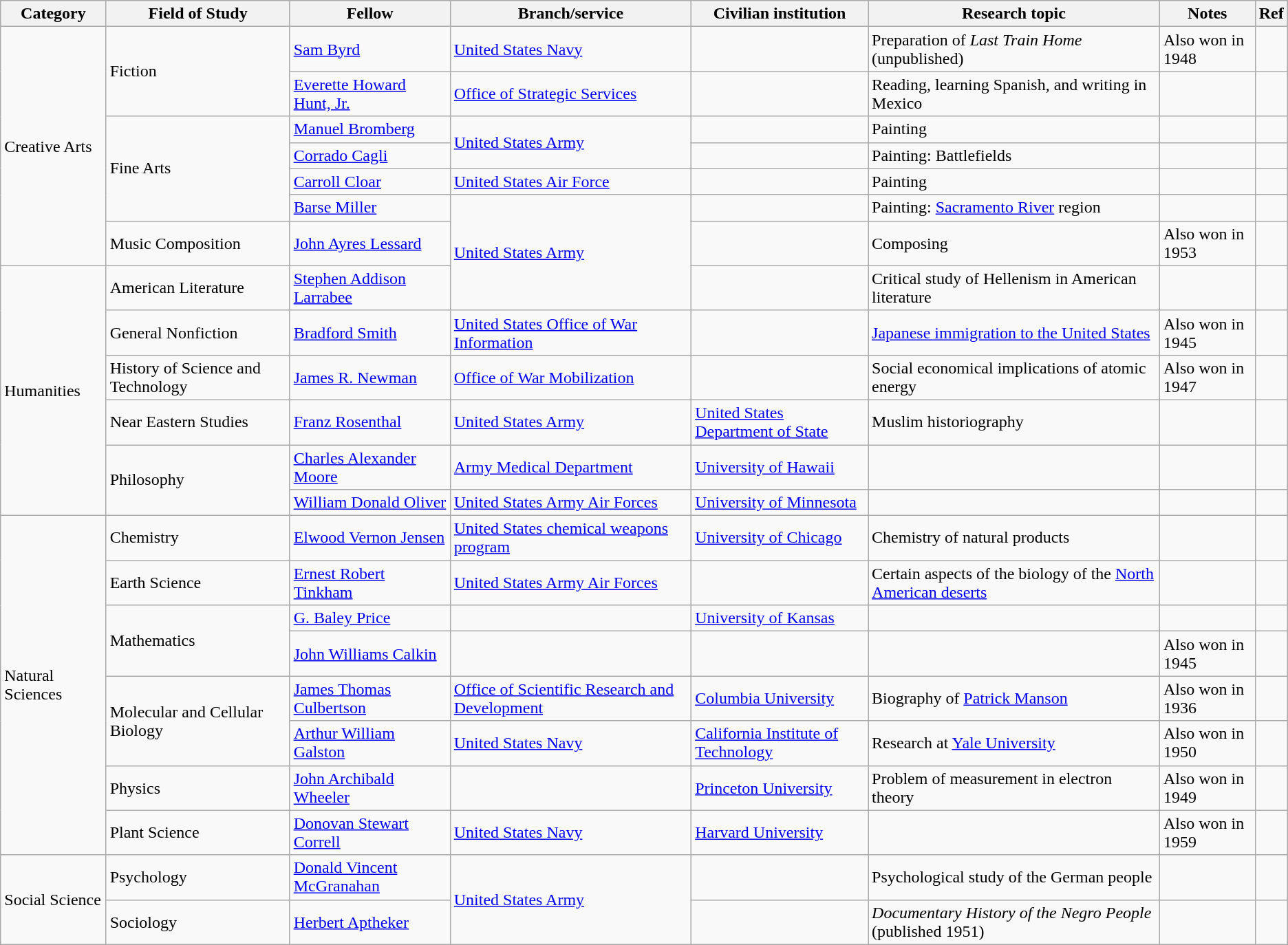<table class="wikitable sortable static-row-numbers static-row-header-text">
<tr>
<th>Category</th>
<th>Field of Study</th>
<th>Fellow</th>
<th>Branch/service</th>
<th>Civilian institution</th>
<th>Research topic</th>
<th>Notes</th>
<th class="unsortable">Ref</th>
</tr>
<tr>
<td rowspan="7">Creative Arts</td>
<td rowspan="2">Fiction</td>
<td><a href='#'>Sam Byrd</a></td>
<td><a href='#'>United States Navy</a></td>
<td></td>
<td>Preparation of <em>Last Train Home</em> (unpublished)</td>
<td>Also won in 1948</td>
<td></td>
</tr>
<tr>
<td><a href='#'>Everette Howard Hunt, Jr.</a></td>
<td><a href='#'>Office of Strategic Services</a></td>
<td></td>
<td>Reading, learning Spanish, and writing in Mexico</td>
<td></td>
<td></td>
</tr>
<tr>
<td rowspan="4">Fine Arts</td>
<td><a href='#'>Manuel Bromberg</a></td>
<td rowspan="2"><a href='#'>United States Army</a></td>
<td></td>
<td>Painting</td>
<td></td>
<td></td>
</tr>
<tr>
<td><a href='#'>Corrado Cagli</a></td>
<td></td>
<td>Painting: Battlefields</td>
<td></td>
<td></td>
</tr>
<tr>
<td><a href='#'>Carroll Cloar</a></td>
<td><a href='#'>United States Air Force</a></td>
<td></td>
<td>Painting</td>
<td></td>
<td></td>
</tr>
<tr>
<td><a href='#'>Barse Miller</a></td>
<td rowspan="3"><a href='#'>United States Army</a></td>
<td></td>
<td>Painting: <a href='#'>Sacramento River</a> region</td>
<td></td>
<td></td>
</tr>
<tr>
<td>Music Composition</td>
<td><a href='#'>John Ayres Lessard</a></td>
<td></td>
<td>Composing</td>
<td>Also won in 1953</td>
<td></td>
</tr>
<tr>
<td rowspan="6">Humanities</td>
<td>American Literature</td>
<td><a href='#'>Stephen Addison Larrabee</a></td>
<td></td>
<td>Critical study of Hellenism in American literature</td>
<td></td>
<td></td>
</tr>
<tr>
<td>General Nonfiction</td>
<td><a href='#'>Bradford Smith</a></td>
<td><a href='#'>United States Office of War Information</a></td>
<td></td>
<td><a href='#'>Japanese immigration to the United States</a></td>
<td>Also won in 1945</td>
<td></td>
</tr>
<tr>
<td>History of Science and Technology</td>
<td><a href='#'>James R. Newman</a></td>
<td><a href='#'>Office of War Mobilization</a></td>
<td></td>
<td>Social economical implications of atomic energy</td>
<td>Also won in 1947</td>
<td></td>
</tr>
<tr>
<td>Near Eastern Studies</td>
<td><a href='#'>Franz Rosenthal</a></td>
<td><a href='#'>United States Army</a></td>
<td><a href='#'>United States Department of State</a></td>
<td>Muslim historiography</td>
<td></td>
<td></td>
</tr>
<tr>
<td rowspan="2">Philosophy</td>
<td><a href='#'>Charles Alexander Moore</a></td>
<td><a href='#'>Army Medical Department</a></td>
<td><a href='#'>University of Hawaii</a></td>
<td></td>
<td></td>
<td></td>
</tr>
<tr>
<td><a href='#'>William Donald Oliver</a></td>
<td><a href='#'>United States Army Air Forces</a></td>
<td><a href='#'>University of Minnesota</a></td>
<td></td>
<td></td>
<td></td>
</tr>
<tr>
<td rowspan="8">Natural Sciences</td>
<td>Chemistry</td>
<td><a href='#'>Elwood Vernon Jensen</a></td>
<td><a href='#'>United States chemical weapons program</a></td>
<td><a href='#'>University of Chicago</a></td>
<td>Chemistry of natural products</td>
<td></td>
<td></td>
</tr>
<tr>
<td>Earth Science</td>
<td><a href='#'>Ernest Robert Tinkham</a></td>
<td><a href='#'>United States Army Air Forces</a></td>
<td></td>
<td>Certain aspects of the biology of the <a href='#'>North American deserts</a></td>
<td></td>
<td></td>
</tr>
<tr>
<td rowspan="2">Mathematics</td>
<td><a href='#'>G. Baley Price</a></td>
<td></td>
<td><a href='#'>University of Kansas</a></td>
<td></td>
<td></td>
<td></td>
</tr>
<tr>
<td><a href='#'>John Williams Calkin</a></td>
<td></td>
<td></td>
<td></td>
<td>Also won in 1945</td>
<td></td>
</tr>
<tr>
<td rowspan="2">Molecular and Cellular Biology</td>
<td><a href='#'>James Thomas Culbertson</a></td>
<td><a href='#'>Office of Scientific Research and Development</a></td>
<td><a href='#'>Columbia University</a></td>
<td>Biography of <a href='#'>Patrick Manson</a></td>
<td>Also won in 1936</td>
<td></td>
</tr>
<tr>
<td><a href='#'>Arthur William Galston</a></td>
<td><a href='#'>United States Navy</a></td>
<td><a href='#'>California Institute of Technology</a></td>
<td>Research at <a href='#'>Yale University</a></td>
<td>Also won in 1950</td>
<td></td>
</tr>
<tr>
<td>Physics</td>
<td><a href='#'>John Archibald Wheeler</a></td>
<td></td>
<td><a href='#'>Princeton University</a></td>
<td>Problem of measurement in electron theory</td>
<td>Also won in 1949</td>
<td></td>
</tr>
<tr>
<td>Plant Science</td>
<td><a href='#'>Donovan Stewart Correll</a></td>
<td><a href='#'>United States Navy</a></td>
<td><a href='#'>Harvard University</a></td>
<td></td>
<td>Also won in 1959</td>
<td></td>
</tr>
<tr>
<td rowspan="2">Social Science</td>
<td>Psychology</td>
<td><a href='#'>Donald Vincent McGranahan</a></td>
<td rowspan="2"><a href='#'>United States Army</a></td>
<td></td>
<td>Psychological study of the German people</td>
<td></td>
<td></td>
</tr>
<tr>
<td>Sociology</td>
<td><a href='#'>Herbert Aptheker</a></td>
<td></td>
<td><em>Documentary History of the Negro People</em> (published 1951)</td>
<td></td>
<td></td>
</tr>
</table>
